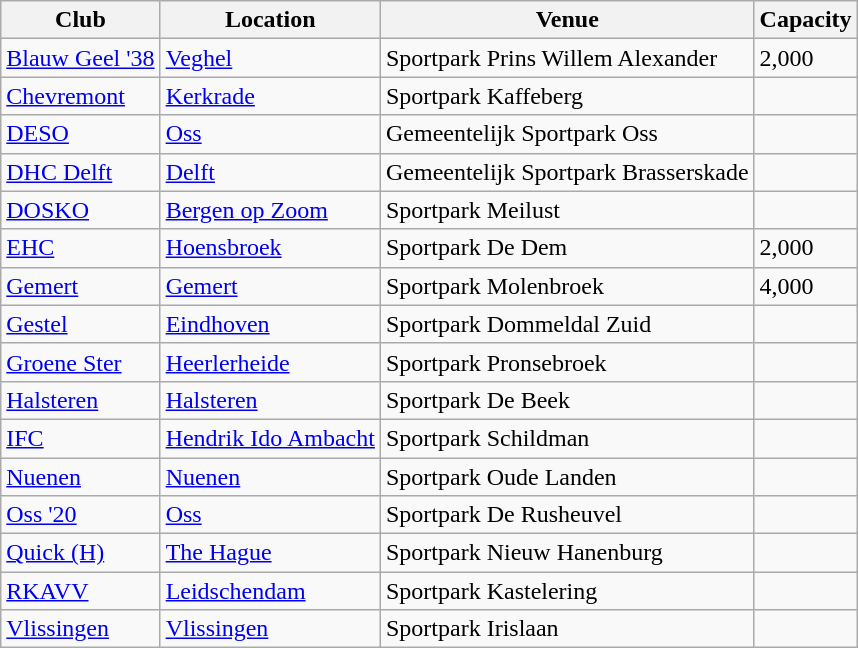<table class="wikitable sortable">
<tr>
<th>Club</th>
<th>Location</th>
<th>Venue</th>
<th>Capacity</th>
</tr>
<tr>
<td><a href='#'>Blauw Geel '38</a></td>
<td><a href='#'>Veghel</a></td>
<td>Sportpark Prins Willem Alexander</td>
<td>2,000</td>
</tr>
<tr>
<td><a href='#'>Chevremont</a></td>
<td><a href='#'>Kerkrade</a></td>
<td>Sportpark Kaffeberg</td>
<td></td>
</tr>
<tr>
<td><a href='#'>DESO</a></td>
<td><a href='#'>Oss</a></td>
<td>Gemeentelijk Sportpark Oss</td>
<td></td>
</tr>
<tr>
<td><a href='#'>DHC Delft</a></td>
<td><a href='#'>Delft</a></td>
<td>Gemeentelijk Sportpark Brasserskade</td>
<td></td>
</tr>
<tr>
<td><a href='#'>DOSKO</a></td>
<td><a href='#'>Bergen op Zoom</a></td>
<td>Sportpark Meilust</td>
<td></td>
</tr>
<tr>
<td><a href='#'>EHC</a></td>
<td><a href='#'>Hoensbroek</a></td>
<td>Sportpark De Dem</td>
<td>2,000</td>
</tr>
<tr>
<td><a href='#'>Gemert</a></td>
<td><a href='#'>Gemert</a></td>
<td>Sportpark Molenbroek</td>
<td>4,000</td>
</tr>
<tr>
<td><a href='#'>Gestel</a></td>
<td><a href='#'>Eindhoven</a></td>
<td>Sportpark Dommeldal Zuid</td>
<td></td>
</tr>
<tr>
<td><a href='#'>Groene Ster</a></td>
<td><a href='#'>Heerlerheide</a></td>
<td>Sportpark Pronsebroek</td>
<td></td>
</tr>
<tr>
<td><a href='#'>Halsteren</a></td>
<td><a href='#'>Halsteren</a></td>
<td>Sportpark De Beek</td>
<td></td>
</tr>
<tr>
<td><a href='#'>IFC</a></td>
<td><a href='#'>Hendrik Ido Ambacht</a></td>
<td>Sportpark Schildman</td>
<td></td>
</tr>
<tr>
<td><a href='#'>Nuenen</a></td>
<td><a href='#'>Nuenen</a></td>
<td>Sportpark Oude Landen</td>
<td></td>
</tr>
<tr>
<td><a href='#'>Oss '20</a></td>
<td><a href='#'>Oss</a></td>
<td>Sportpark De Rusheuvel</td>
<td></td>
</tr>
<tr>
<td><a href='#'>Quick (H)</a></td>
<td><a href='#'>The Hague</a></td>
<td>Sportpark Nieuw Hanenburg</td>
<td></td>
</tr>
<tr>
<td><a href='#'>RKAVV</a></td>
<td><a href='#'>Leidschendam</a></td>
<td>Sportpark Kastelering</td>
<td></td>
</tr>
<tr>
<td><a href='#'>Vlissingen</a></td>
<td><a href='#'>Vlissingen</a></td>
<td>Sportpark Irislaan</td>
<td></td>
</tr>
</table>
